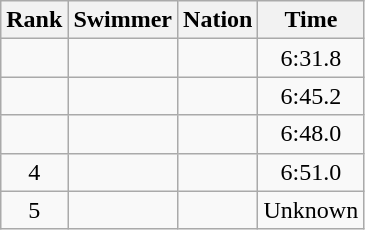<table class="wikitable sortable" style="text-align:center">
<tr>
<th>Rank</th>
<th>Swimmer</th>
<th>Nation</th>
<th>Time</th>
</tr>
<tr>
<td></td>
<td align=left></td>
<td align=left></td>
<td>6:31.8</td>
</tr>
<tr>
<td></td>
<td align=left></td>
<td align=left></td>
<td>6:45.2</td>
</tr>
<tr>
<td></td>
<td align=left></td>
<td align=left></td>
<td>6:48.0</td>
</tr>
<tr>
<td>4</td>
<td align=left></td>
<td align=left></td>
<td>6:51.0</td>
</tr>
<tr>
<td>5</td>
<td align=left></td>
<td align=left></td>
<td>Unknown</td>
</tr>
</table>
